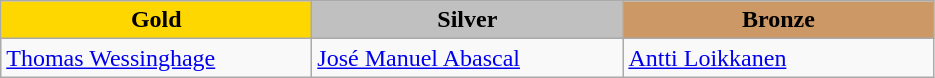<table class="wikitable" style="text-align:left">
<tr align="center">
<td width=200 bgcolor=gold><strong>Gold</strong></td>
<td width=200 bgcolor=silver><strong>Silver</strong></td>
<td width=200 bgcolor=CC9966><strong>Bronze</strong></td>
</tr>
<tr>
<td><a href='#'>Thomas Wessinghage</a><br><em></em></td>
<td><a href='#'>José Manuel Abascal</a><br><em></em></td>
<td><a href='#'>Antti Loikkanen</a><br><em></em></td>
</tr>
</table>
